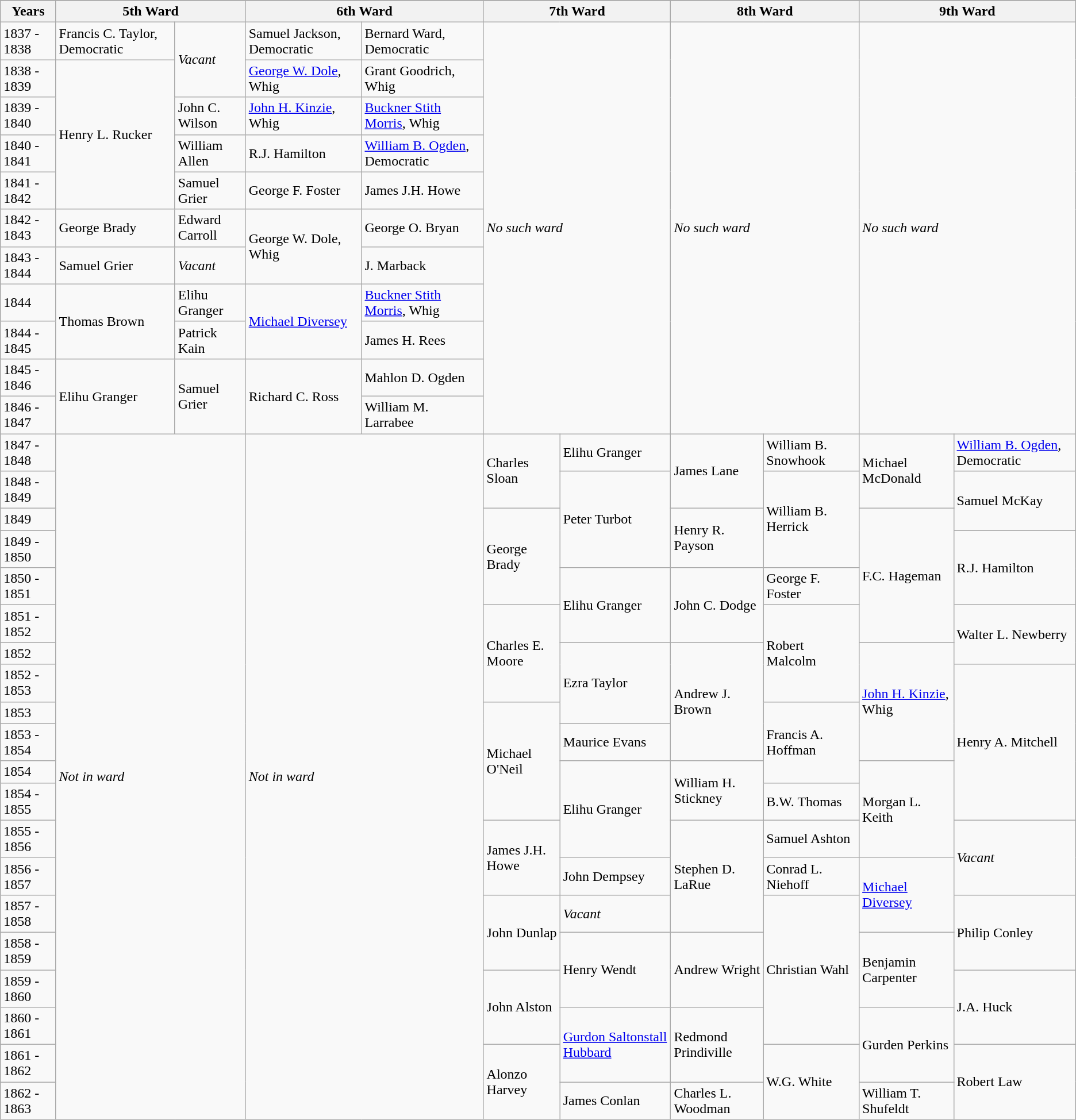<table class="wikitable mw-collapsible mw-collapsed">
<tr>
</tr>
<tr>
<th>Years</th>
<th colspan="2">5th Ward</th>
<th colspan="2">6th Ward</th>
<th colspan="2">7th Ward</th>
<th colspan="2">8th Ward</th>
<th colspan="2">9th Ward</th>
</tr>
<tr>
<td>1837 - 1838</td>
<td>Francis C. Taylor, Democratic</td>
<td rowspan="2"><em>Vacant</em></td>
<td>Samuel Jackson, Democratic</td>
<td>Bernard Ward, Democratic</td>
<td rowspan="11" colspan="2"><em>No such ward</em></td>
<td rowspan="11" colspan="2"><em>No such ward</em></td>
<td rowspan="11" colspan="2"><em>No such ward</em></td>
</tr>
<tr>
<td>1838 - 1839</td>
<td rowspan="4">Henry L. Rucker</td>
<td><a href='#'>George W. Dole</a>, Whig</td>
<td>Grant Goodrich, Whig</td>
</tr>
<tr>
<td>1839 - 1840</td>
<td>John C. Wilson</td>
<td><a href='#'>John H. Kinzie</a>, Whig</td>
<td><a href='#'>Buckner Stith Morris</a>, Whig</td>
</tr>
<tr>
<td>1840 - 1841</td>
<td>William Allen</td>
<td>R.J. Hamilton</td>
<td><a href='#'>William B. Ogden</a>, Democratic</td>
</tr>
<tr>
<td>1841 - 1842</td>
<td>Samuel Grier</td>
<td>George F. Foster</td>
<td>James J.H. Howe</td>
</tr>
<tr>
<td>1842 - 1843</td>
<td>George Brady</td>
<td>Edward Carroll</td>
<td rowspan="2" >George W. Dole, Whig</td>
<td>George O. Bryan</td>
</tr>
<tr>
<td>1843 - 1844</td>
<td>Samuel Grier</td>
<td><em>Vacant</em></td>
<td>J. Marback</td>
</tr>
<tr>
<td>1844</td>
<td rowspan="2">Thomas Brown</td>
<td>Elihu Granger</td>
<td rowspan="2"><a href='#'>Michael Diversey</a></td>
<td><a href='#'>Buckner Stith Morris</a>, Whig</td>
</tr>
<tr>
<td>1844 - 1845</td>
<td>Patrick Kain</td>
<td>James H. Rees</td>
</tr>
<tr>
<td>1845 - 1846</td>
<td rowspan="2">Elihu Granger</td>
<td rowspan="2">Samuel Grier</td>
<td rowspan="2">Richard C. Ross</td>
<td>Mahlon D. Ogden</td>
</tr>
<tr>
<td>1846 - 1847</td>
<td>William M. Larrabee</td>
</tr>
<tr>
<td>1847 - 1848</td>
<td rowspan="20" colspan="2"><em>Not in ward</em></td>
<td rowspan="20" colspan="2"><em>Not in ward</em></td>
<td rowspan="2">Charles Sloan</td>
<td>Elihu Granger</td>
<td rowspan="2">James Lane</td>
<td>William B. Snowhook</td>
<td rowspan="2">Michael McDonald</td>
<td><a href='#'>William B. Ogden</a>, Democratic</td>
</tr>
<tr>
<td>1848 - 1849</td>
<td rowspan="3">Peter Turbot</td>
<td rowspan="3">William B. Herrick</td>
<td rowspan="2">Samuel McKay</td>
</tr>
<tr>
<td>1849</td>
<td rowspan="3">George Brady</td>
<td rowspan="2">Henry R. Payson</td>
<td rowspan="4">F.C. Hageman</td>
</tr>
<tr>
<td>1849 - 1850</td>
<td rowspan="2">R.J. Hamilton</td>
</tr>
<tr>
<td>1850 - 1851</td>
<td rowspan="2">Elihu Granger</td>
<td rowspan="2">John C. Dodge</td>
<td>George F. Foster</td>
</tr>
<tr>
<td>1851 - 1852</td>
<td rowspan="3">Charles E. Moore</td>
<td rowspan="3">Robert Malcolm</td>
<td rowspan="2">Walter L. Newberry</td>
</tr>
<tr>
<td>1852</td>
<td rowspan="3">Ezra Taylor</td>
<td rowspan="4">Andrew J. Brown</td>
<td rowspan="4" ><a href='#'>John H. Kinzie</a>, Whig</td>
</tr>
<tr>
<td>1852 - 1853</td>
<td rowspan="5">Henry A. Mitchell</td>
</tr>
<tr>
<td>1853</td>
<td rowspan="4">Michael O'Neil</td>
<td rowspan="3">Francis A. Hoffman</td>
</tr>
<tr>
<td>1853 - 1854</td>
<td>Maurice Evans</td>
</tr>
<tr>
<td>1854</td>
<td rowspan="3">Elihu Granger</td>
<td rowspan="2">William H. Stickney</td>
<td rowspan="3">Morgan L. Keith</td>
</tr>
<tr>
<td>1854 - 1855</td>
<td>B.W. Thomas</td>
</tr>
<tr>
<td>1855 - 1856</td>
<td rowspan="2">James J.H. Howe</td>
<td rowspan="3">Stephen D. LaRue</td>
<td>Samuel Ashton</td>
<td rowspan="2"><em>Vacant</em></td>
</tr>
<tr>
<td>1856 - 1857</td>
<td>John Dempsey</td>
<td>Conrad L. Niehoff</td>
<td rowspan="2"><a href='#'>Michael Diversey</a></td>
</tr>
<tr>
<td>1857 - 1858</td>
<td rowspan="2">John Dunlap</td>
<td><em>Vacant</em></td>
<td rowspan="4">Christian Wahl</td>
<td rowspan="2">Philip Conley</td>
</tr>
<tr>
<td>1858 - 1859</td>
<td rowspan="2">Henry Wendt</td>
<td rowspan="2">Andrew Wright</td>
<td rowspan="2">Benjamin Carpenter</td>
</tr>
<tr>
<td>1859 - 1860</td>
<td rowspan="2">John Alston</td>
<td rowspan="2">J.A. Huck</td>
</tr>
<tr>
<td>1860 - 1861</td>
<td rowspan="2"><a href='#'>Gurdon Saltonstall Hubbard</a></td>
<td rowspan="2">Redmond Prindiville</td>
<td rowspan="2">Gurden Perkins</td>
</tr>
<tr>
<td>1861 - 1862</td>
<td rowspan="2">Alonzo Harvey</td>
<td rowspan="2">W.G. White</td>
<td rowspan="2">Robert Law</td>
</tr>
<tr>
<td>1862 - 1863</td>
<td>James Conlan</td>
<td>Charles L. Woodman</td>
<td>William T. Shufeldt</td>
</tr>
</table>
